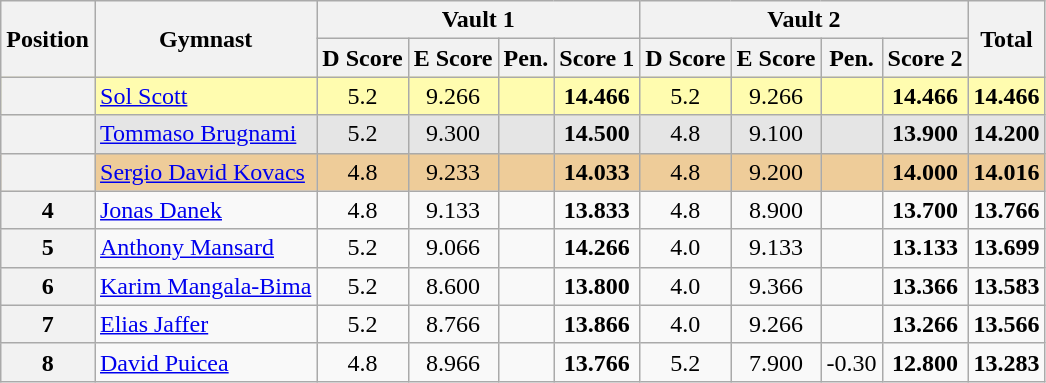<table style="text-align:center;" class="wikitable sortable">
<tr>
<th rowspan="2">Position</th>
<th rowspan="2">Gymnast</th>
<th colspan="4">Vault 1</th>
<th colspan="4">Vault 2</th>
<th rowspan="2">Total</th>
</tr>
<tr>
<th>D Score</th>
<th>E Score</th>
<th>Pen.</th>
<th>Score 1</th>
<th>D Score</th>
<th>E Score</th>
<th>Pen.</th>
<th>Score 2</th>
</tr>
<tr style="background:#fffcaf;">
<th scope="row" style="text-align:center"></th>
<td style="text-align:left;"> <a href='#'>Sol Scott</a></td>
<td>5.2</td>
<td>9.266</td>
<td></td>
<td><strong>14.466</strong></td>
<td>5.2</td>
<td>9.266</td>
<td></td>
<td><strong>14.466</strong></td>
<td><strong>14.466</strong></td>
</tr>
<tr style="background:#e5e5e5;">
<th scope="row" style="text-align:center"></th>
<td style="text-align:left;"> <a href='#'>Tommaso Brugnami</a></td>
<td>5.2</td>
<td>9.300</td>
<td></td>
<td><strong>14.500</strong></td>
<td>4.8</td>
<td>9.100</td>
<td></td>
<td><strong>13.900</strong></td>
<td><strong>14.200</strong></td>
</tr>
<tr style="background:#ec9;">
<th scope="row" style="text-align:center"></th>
<td style="text-align:left;"> <a href='#'>Sergio David Kovacs</a></td>
<td>4.8</td>
<td>9.233</td>
<td></td>
<td><strong>14.033</strong></td>
<td>4.8</td>
<td>9.200</td>
<td></td>
<td><strong>14.000</strong></td>
<td><strong>14.016</strong></td>
</tr>
<tr>
<th>4</th>
<td style="text-align:left;"> <a href='#'>Jonas Danek</a></td>
<td>4.8</td>
<td>9.133</td>
<td></td>
<td><strong>13.833</strong></td>
<td>4.8</td>
<td>8.900</td>
<td></td>
<td><strong>13.700</strong></td>
<td><strong>13.766</strong></td>
</tr>
<tr>
<th>5</th>
<td style="text-align:left;"> <a href='#'>Anthony Mansard</a></td>
<td>5.2</td>
<td>9.066</td>
<td></td>
<td><strong>14.266</strong></td>
<td>4.0</td>
<td>9.133</td>
<td></td>
<td><strong>13.133</strong></td>
<td><strong>13.699</strong></td>
</tr>
<tr>
<th>6</th>
<td style="text-align:left;"> <a href='#'>Karim Mangala-Bima</a></td>
<td>5.2</td>
<td>8.600</td>
<td></td>
<td><strong>13.800</strong></td>
<td>4.0</td>
<td>9.366</td>
<td></td>
<td><strong>13.366</strong></td>
<td><strong>13.583</strong></td>
</tr>
<tr>
<th>7</th>
<td style="text-align:left;"> <a href='#'>Elias Jaffer</a></td>
<td>5.2</td>
<td>8.766</td>
<td></td>
<td><strong>13.866</strong></td>
<td>4.0</td>
<td>9.266</td>
<td></td>
<td><strong>13.266</strong></td>
<td><strong>13.566</strong></td>
</tr>
<tr>
<th>8</th>
<td style="text-align:left;"> <a href='#'>David Puicea</a></td>
<td>4.8</td>
<td>8.966</td>
<td></td>
<td><strong>13.766</strong></td>
<td>5.2</td>
<td>7.900</td>
<td>-0.30</td>
<td><strong>12.800</strong></td>
<td><strong>13.283</strong></td>
</tr>
</table>
